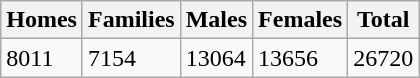<table class="wikitable">
<tr>
<th>Homes</th>
<th>Families</th>
<th>Males</th>
<th>Females</th>
<th>Total</th>
</tr>
<tr>
<td>8011</td>
<td>7154</td>
<td>13064</td>
<td>13656</td>
<td>26720</td>
</tr>
</table>
